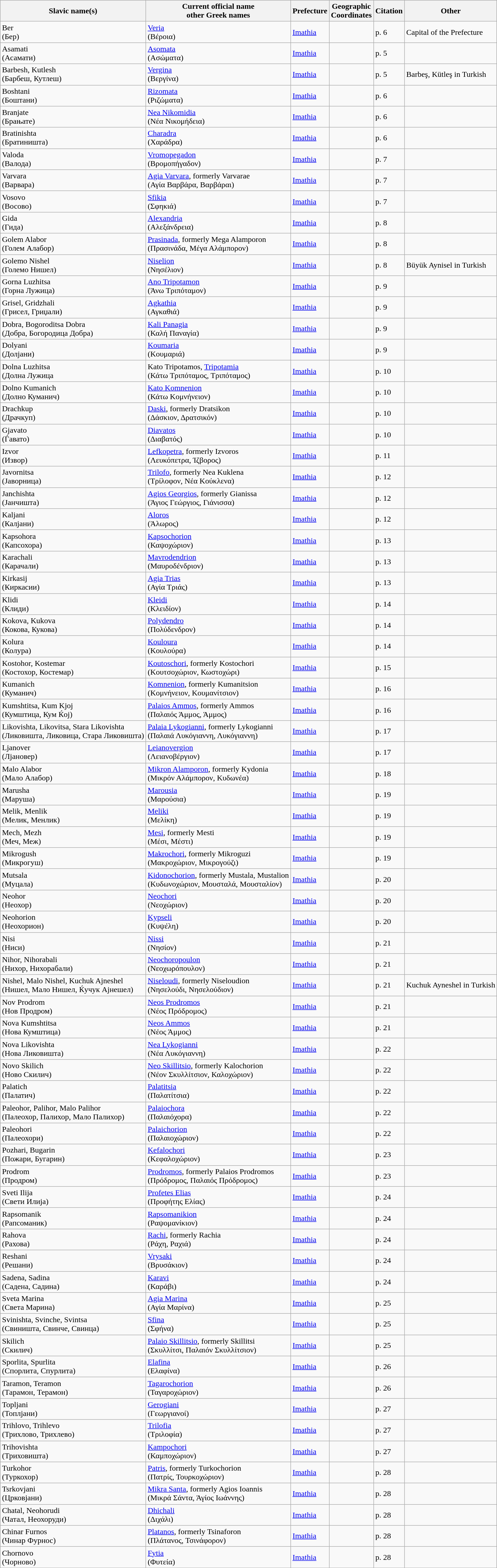<table class="wikitable">
<tr>
<th><strong> Slavic name(s)</strong></th>
<th><strong> Current official name</strong><br><strong>other Greek names</strong></th>
<th><strong> Prefecture</strong></th>
<th><strong> Geographic</strong><br><strong>Coordinates</strong></th>
<th><strong> Citation</strong></th>
<th><strong> Other</strong></th>
</tr>
<tr>
<td>Ber <br> (Бер)</td>
<td><a href='#'>Veria</a> <br> (Βέροια)</td>
<td><a href='#'>Imathia</a></td>
<td></td>
<td>p. 6</td>
<td>Capital of the Prefecture</td>
</tr>
<tr>
<td>Asamati <br> (Асамати)</td>
<td><a href='#'>Asomata</a> <br> (Ασώματα)</td>
<td><a href='#'>Imathia</a></td>
<td></td>
<td>p. 5</td>
<td></td>
</tr>
<tr>
<td>Barbesh, Kutlesh <br> (Барбеш, Кутлеш)</td>
<td><a href='#'>Vergina</a> <br> (Βεργίνα)</td>
<td><a href='#'>Imathia</a></td>
<td></td>
<td>p. 5</td>
<td>Barbeş, Kütleş in Turkish</td>
</tr>
<tr>
<td>Boshtani <br> (Боштани)</td>
<td><a href='#'>Rizomata</a> <br> (Ριζώματα)</td>
<td><a href='#'>Imathia</a></td>
<td></td>
<td>p. 6</td>
<td></td>
</tr>
<tr>
<td>Branjate<br> (Брањате)</td>
<td><a href='#'>Nea Nikomidia</a><br>(Νέα Νικομήδεια)</td>
<td><a href='#'>Imathia</a></td>
<td></td>
<td>p. 6</td>
<td></td>
</tr>
<tr>
<td>Bratinishta<br>(Братиништа)</td>
<td><a href='#'>Charadra</a><br>(Χαράδρα)</td>
<td><a href='#'>Imathia</a></td>
<td></td>
<td>p. 6</td>
<td></td>
</tr>
<tr>
<td>Valoda<br>(Валода)</td>
<td><a href='#'>Vromopegadon</a><br>(Βρομοπήγαδον)</td>
<td><a href='#'>Imathia</a></td>
<td></td>
<td>p. 7</td>
<td></td>
</tr>
<tr>
<td>Varvara<br>(Варвара)</td>
<td><a href='#'>Agia Varvara</a>, formerly Varvarae<br>(Αγία Βαρβάρα, Βαρβάραι)</td>
<td><a href='#'>Imathia</a></td>
<td></td>
<td>p. 7</td>
<td></td>
</tr>
<tr>
<td>Vosovo<br>(Восово)</td>
<td><a href='#'>Sfikia</a><br>(Σφηκιά)</td>
<td><a href='#'>Imathia</a></td>
<td></td>
<td>p. 7</td>
<td></td>
</tr>
<tr>
<td>Gida<br>(Гида)</td>
<td><a href='#'>Alexandria</a><br>(Αλεξάνδρεια)</td>
<td><a href='#'>Imathia</a></td>
<td></td>
<td>p. 8</td>
<td></td>
</tr>
<tr>
<td>Golem Alabor<br>(Голем Алабор)</td>
<td><a href='#'>Prasinada</a>, formerly Mega Alamporon<br>(Πρασινάδα, Μέγα Αλάμπορον)</td>
<td><a href='#'>Imathia</a></td>
<td></td>
<td>p. 8</td>
<td></td>
</tr>
<tr>
<td>Golemo Nishel<br>(Големо Нишел)</td>
<td><a href='#'>Niselion</a><br>(Νησέλιον)</td>
<td><a href='#'>Imathia</a></td>
<td></td>
<td>p. 8</td>
<td>Büyük Aynisel in Turkish</td>
</tr>
<tr>
<td>Gorna Luzhitsa<br>(Горна Лужица)</td>
<td><a href='#'>Ano Tripotamon</a><br>(Άνω Τριπόταμον)</td>
<td><a href='#'>Imathia</a></td>
<td></td>
<td>p. 9</td>
<td></td>
</tr>
<tr>
<td>Grisel, Gridzhali<br>(Грисел, Гриџали)</td>
<td><a href='#'>Agkathia</a><br>(Αγκαθιά)</td>
<td><a href='#'>Imathia</a></td>
<td></td>
<td>p. 9</td>
<td></td>
</tr>
<tr>
<td>Dobra, Bogoroditsa Dobra<br>(Добра, Богородица Добра)</td>
<td><a href='#'>Kali Panagia</a><br>(Καλή Παναγία)</td>
<td><a href='#'>Imathia</a></td>
<td></td>
<td>p. 9</td>
<td></td>
</tr>
<tr>
<td>Dolyani<br>(Долјани)</td>
<td><a href='#'>Koumaria</a><br>(Κουμαριά)</td>
<td><a href='#'>Imathia</a></td>
<td></td>
<td>p. 9</td>
<td></td>
</tr>
<tr>
<td>Dolna Luzhitsa<br>(Долна Лужица</td>
<td>Kato Tripotamos, <a href='#'>Tripotamia</a><br>(Κάτω Τριπόταμος, Τριπόταμος)</td>
<td><a href='#'>Imathia</a></td>
<td></td>
<td>p. 10</td>
<td></td>
</tr>
<tr>
<td>Dolno Kumanich<br>(Долно Куманич)</td>
<td><a href='#'>Kato Komnenion</a><br>(Κάτω Κομνήνειον)</td>
<td><a href='#'>Imathia</a></td>
<td></td>
<td>p. 10</td>
<td></td>
</tr>
<tr>
<td>Drachkup<br>(Драчкуп)</td>
<td><a href='#'>Daski</a>, formerly Dratsikon<br>(Δάσκιον, Δρατσικόν)</td>
<td><a href='#'>Imathia</a></td>
<td></td>
<td>p. 10</td>
<td></td>
</tr>
<tr>
<td>Gjavato<br>(Ѓавато)</td>
<td><a href='#'>Diavatos</a><br>(Διαβατός)</td>
<td><a href='#'>Imathia</a></td>
<td></td>
<td>p. 10</td>
<td></td>
</tr>
<tr>
<td>Izvor<br>(Извор)</td>
<td><a href='#'>Lefkopetra</a>, formerly Izvoros<br>(Λευκόπετρα, Ίζβορος)</td>
<td><a href='#'>Imathia</a></td>
<td></td>
<td>p. 11</td>
<td></td>
</tr>
<tr>
<td>Javornitsa<br>(Јаворница)</td>
<td><a href='#'>Trilofo</a>, formerly Nea Kuklena<br>(Τρίλοφον, Νέα Κούκλενα)</td>
<td><a href='#'>Imathia</a></td>
<td></td>
<td>p. 12</td>
<td></td>
</tr>
<tr>
<td>Janchishta<br>(Јанчишта)</td>
<td><a href='#'>Agios Georgios</a>, formerly Gianissa<br>(Άγιος Γεώργιος, Γιάνισσα)</td>
<td><a href='#'>Imathia</a></td>
<td></td>
<td>p. 12</td>
<td></td>
</tr>
<tr>
<td>Kaljani<br>(Калјани)</td>
<td><a href='#'>Aloros</a><br>(Άλωρος)</td>
<td><a href='#'>Imathia</a></td>
<td></td>
<td>p. 12</td>
<td></td>
</tr>
<tr>
<td>Kapsohora<br>(Капсохора)</td>
<td><a href='#'>Kapsochorion</a><br>(Καψοχώριον)</td>
<td><a href='#'>Imathia</a></td>
<td></td>
<td>p. 13</td>
<td></td>
</tr>
<tr>
<td>Karachali<br>(Карачали)</td>
<td><a href='#'>Mavrodendrion</a><br>(Μαυροδένδριον)</td>
<td><a href='#'>Imathia</a></td>
<td></td>
<td>p. 13</td>
<td></td>
</tr>
<tr>
<td>Kirkasij<br>(Киркасии)</td>
<td><a href='#'>Agia Trias</a><br>(Αγία Τριάς)</td>
<td><a href='#'>Imathia</a></td>
<td></td>
<td>p. 13</td>
<td></td>
</tr>
<tr>
<td>Klidi<br>(Клиди)</td>
<td><a href='#'>Kleidi</a><br>(Κλειδίον)</td>
<td><a href='#'>Imathia</a></td>
<td></td>
<td>p. 14</td>
<td></td>
</tr>
<tr>
<td>Kokova, Kukova<br>(Кокова, Кукова)</td>
<td><a href='#'>Polydendro</a><br>(Πολύδενδρον)</td>
<td><a href='#'>Imathia</a></td>
<td></td>
<td>p. 14</td>
<td></td>
</tr>
<tr>
<td>Kolura<br>(Колура)</td>
<td><a href='#'>Kouloura</a><br>(Κουλούρα)</td>
<td><a href='#'>Imathia</a></td>
<td></td>
<td>p. 14</td>
<td></td>
</tr>
<tr>
<td>Kostohor, Kostemar<br>(Костохор, Костемар)</td>
<td><a href='#'>Koutoschori</a>, formerly Kostochori<br>(Κουτσοχώριον, Κωστοχώρι)</td>
<td><a href='#'>Imathia</a></td>
<td></td>
<td>p. 15</td>
<td></td>
</tr>
<tr>
<td>Kumanich<br>(Куманич)</td>
<td><a href='#'>Komnenion</a>, formerly Kumanitsion<br>(Κομνήνειον, Κουμανίτσιον)</td>
<td><a href='#'>Imathia</a></td>
<td></td>
<td>p. 16</td>
<td></td>
</tr>
<tr>
<td>Kumshtitsa, Kum Kjoj<br>(Кумштица, Кум Ќој)</td>
<td><a href='#'>Palaios Ammos</a>, formerly Ammos<br>(Παλαιός Άμμος, Άμμος)</td>
<td><a href='#'>Imathia</a></td>
<td></td>
<td>p. 16</td>
<td></td>
</tr>
<tr>
<td>Likovishta, Likovitsa, Stara Likovishta<br>(Ликовишта, Ликовица, Стара Ликовишта)</td>
<td><a href='#'>Palaia Lykogianni</a>, formerly Lykogianni<br>(Παλαιά Λυκόγιαννη, Λυκόγιαννη)</td>
<td><a href='#'>Imathia</a></td>
<td></td>
<td>p. 17</td>
<td></td>
</tr>
<tr>
<td>Ljanover<br>(Лјановер)</td>
<td><a href='#'>Leianovergion</a><br>(Λειανοβέργιον)</td>
<td><a href='#'>Imathia</a></td>
<td></td>
<td>p. 17</td>
<td></td>
</tr>
<tr>
<td>Malo Alabor<br>(Мало Алабор)</td>
<td><a href='#'>Mikron Alamporon</a>, formerly Kydonia<br>(Μικρόν Αλάμπορον, Κυδωνέα)</td>
<td><a href='#'>Imathia</a></td>
<td></td>
<td>p. 18</td>
<td></td>
</tr>
<tr>
<td>Marusha<br>(Маруша)</td>
<td><a href='#'>Marousia</a><br>(Μαρούσια)</td>
<td><a href='#'>Imathia</a></td>
<td></td>
<td>p. 19</td>
<td></td>
</tr>
<tr>
<td>Melik, Menlik<br>(Мелик, Менлик)</td>
<td><a href='#'>Meliki</a><br>(Μελίκη)</td>
<td><a href='#'>Imathia</a></td>
<td></td>
<td>p. 19</td>
<td></td>
</tr>
<tr>
<td>Mech, Mezh<br>(Меч, Меж)</td>
<td><a href='#'>Mesi</a>, formerly Mesti<br>(Μέσι, Μέστι)</td>
<td><a href='#'>Imathia</a></td>
<td></td>
<td>p. 19</td>
<td></td>
</tr>
<tr>
<td>Mikrogush<br>(Микрогуш)</td>
<td><a href='#'>Makrochori</a>, formerly Mikroguzi<br>(Μακροχώριον, Μικρογούζι)</td>
<td><a href='#'>Imathia</a></td>
<td></td>
<td>p. 19</td>
<td></td>
</tr>
<tr>
<td>Mutsala<br>(Муцала)</td>
<td><a href='#'>Kidonochorion</a>, formerly Mustala, Mustalion<br>(Κυδωνοχώριον, Μουσταλά, Μουσταλίον)</td>
<td><a href='#'>Imathia</a></td>
<td></td>
<td>p. 20</td>
<td></td>
</tr>
<tr>
<td>Neohor<br>(Неохор)</td>
<td><a href='#'>Neochori</a><br>(Νεοχώριον)</td>
<td><a href='#'>Imathia</a></td>
<td></td>
<td>p. 20</td>
<td></td>
</tr>
<tr>
<td>Neohorion<br>(Неохорион)</td>
<td><a href='#'>Kypseli</a><br>(Κυψέλη)</td>
<td><a href='#'>Imathia</a></td>
<td></td>
<td>p. 20</td>
<td></td>
</tr>
<tr>
<td>Nisi<br>(Ниси)</td>
<td><a href='#'>Nissi</a><br>(Νησίον)</td>
<td><a href='#'>Imathia</a></td>
<td></td>
<td>p. 21</td>
<td></td>
</tr>
<tr>
<td>Nihor, Nihorabali<br>(Нихор, Нихорабали)</td>
<td><a href='#'>Neochoropoulon</a><br>(Νεοχωρόπουλον)</td>
<td><a href='#'>Imathia</a></td>
<td></td>
<td>p. 21</td>
<td></td>
</tr>
<tr>
<td>Nishel, Malo Nishel, Kuchuk Ajneshel<br>(Нишел, Мало Нишел, Ќучук Ајнешел)</td>
<td><a href='#'>Niseloudi</a>, formerly Niseloudion<br>(Νησελούδι, Νησελούδιον)</td>
<td><a href='#'>Imathia</a></td>
<td></td>
<td>p. 21</td>
<td>Kuchuk Ayneshel in Turkish</td>
</tr>
<tr>
<td>Nov Prodrom<br>(Нов Продром)</td>
<td><a href='#'>Neos Prodromos</a><br>(Νέος Πρόδρομος)</td>
<td><a href='#'>Imathia</a></td>
<td></td>
<td>p. 21</td>
<td></td>
</tr>
<tr>
<td>Nova Kumshtitsa<br>(Нова Кумштица)</td>
<td><a href='#'>Neos Ammos</a><br>(Νέος Άμμος)</td>
<td><a href='#'>Imathia</a></td>
<td></td>
<td>p. 21</td>
<td></td>
</tr>
<tr>
<td>Nova Likovishta<br>(Нова Ликовишта)</td>
<td><a href='#'>Nea Lykogianni</a><br>(Νέα Λυκόγιαννη)</td>
<td><a href='#'>Imathia</a></td>
<td></td>
<td>p. 22</td>
<td></td>
</tr>
<tr>
<td>Novo Skilich<br>(Ново Скилич)</td>
<td><a href='#'>Neo Skillitsio</a>, formerly Kalochorion<br>(Νέον Σκυλλίτσιον, Καλοχώριον)</td>
<td><a href='#'>Imathia</a></td>
<td></td>
<td>p. 22</td>
<td></td>
</tr>
<tr>
<td>Palatich<br>(Палатич)</td>
<td><a href='#'>Palatitsia</a><br>(Παλατίτσια)</td>
<td><a href='#'>Imathia</a></td>
<td></td>
<td>p. 22</td>
<td></td>
</tr>
<tr>
<td>Paleohor, Palihor, Malo Palihor<br>(Палеохор, Палихор, Мало Палихор)</td>
<td><a href='#'>Palaiochora</a><br>(Παλαιόχορα)</td>
<td><a href='#'>Imathia</a></td>
<td></td>
<td>p. 22</td>
<td></td>
</tr>
<tr>
<td>Paleohori<br>(Палеохори)</td>
<td><a href='#'>Palaichorion</a><br>(Παλαιοχώριον)</td>
<td><a href='#'>Imathia</a></td>
<td></td>
<td>p. 22</td>
<td></td>
</tr>
<tr>
<td>Pozhari, Bugarin<br>(Пожари, Бугарин)</td>
<td><a href='#'>Kefalochori</a><br>(Κεφαλοχώριον)</td>
<td><a href='#'>Imathia</a></td>
<td></td>
<td>p. 23</td>
<td></td>
</tr>
<tr>
<td>Prodrom<br>(Продром)</td>
<td><a href='#'>Prodromos</a>, formerly Palaios Prodromos<br>(Πρόδρομος, Παλαιός Πρόδρομος)</td>
<td><a href='#'>Imathia</a></td>
<td></td>
<td>p. 23</td>
<td></td>
</tr>
<tr>
<td>Sveti Ilija<br>(Свети Илија)</td>
<td><a href='#'>Profetes Elias</a><br>(Προφήτης Ελίας)</td>
<td><a href='#'>Imathia</a></td>
<td></td>
<td>p. 24</td>
<td></td>
</tr>
<tr>
<td>Rapsomanik<br>(Рапсоманик)</td>
<td><a href='#'>Rapsomanikion</a><br>(Ραψομανίκιον)</td>
<td><a href='#'>Imathia</a></td>
<td></td>
<td>p. 24</td>
<td></td>
</tr>
<tr>
<td>Rahova<br>(Рахова)</td>
<td><a href='#'>Rachi</a>, formerly Rachia<br>(Ράχη, Ραχιά)</td>
<td><a href='#'>Imathia</a></td>
<td></td>
<td>p. 24</td>
<td></td>
</tr>
<tr>
<td>Reshani<br>(Решани)</td>
<td><a href='#'>Vrysaki</a><br>(Βρυσάκιον)</td>
<td><a href='#'>Imathia</a></td>
<td></td>
<td>p. 24</td>
<td></td>
</tr>
<tr>
<td>Sadena, Sadina<br>(Садена, Садина)</td>
<td><a href='#'>Karavi</a><br>(Καράβι)</td>
<td><a href='#'>Imathia</a></td>
<td></td>
<td>p. 24</td>
<td></td>
</tr>
<tr>
<td>Sveta Marina<br>(Света Марина)</td>
<td><a href='#'>Agia Marina</a><br>(Αγία Μαρίνα)</td>
<td><a href='#'>Imathia</a></td>
<td></td>
<td>p. 25</td>
<td></td>
</tr>
<tr>
<td>Svinishta, Svinche, Svintsa<br>(Свиништа, Свинче, Свинца)</td>
<td><a href='#'>Sfina</a><br>(Σφήνα)</td>
<td><a href='#'>Imathia</a></td>
<td></td>
<td>p. 25</td>
<td></td>
</tr>
<tr>
<td>Skilich<br>(Скилич)</td>
<td><a href='#'>Palaio Skillitsio</a>, formerly Skillitsi<br>(Σκυλλίτσι, Παλαιόν Σκυλλίτσιον)</td>
<td><a href='#'>Imathia</a></td>
<td></td>
<td>p. 25</td>
<td></td>
</tr>
<tr>
<td>Sporlita, Spurlita<br>(Спорлита, Спурлита)</td>
<td><a href='#'>Elafina</a><br>(Ελαφίνα)</td>
<td><a href='#'>Imathia</a></td>
<td></td>
<td>p. 26</td>
<td></td>
</tr>
<tr>
<td>Taramon, Teramon<br>(Тарамон, Терамон)</td>
<td><a href='#'>Tagarochorion</a><br>(Ταγαροχώριον)</td>
<td><a href='#'>Imathia</a></td>
<td></td>
<td>p. 26</td>
<td></td>
</tr>
<tr>
<td>Topljani<br>(Топлјани)</td>
<td><a href='#'>Gerogiani</a><br>(Γεωργιανοί)</td>
<td><a href='#'>Imathia</a></td>
<td></td>
<td>p. 27</td>
<td></td>
</tr>
<tr>
<td>Trihlovo, Trihlevo<br>(Трихлово, Трихлево)</td>
<td><a href='#'>Trilofia</a><br>(Τριλοφία)</td>
<td><a href='#'>Imathia</a></td>
<td></td>
<td>p. 27</td>
<td></td>
</tr>
<tr>
<td>Trihovishta<br>(Триховишта)</td>
<td><a href='#'>Kampochori</a><br>(Καμποχώριον)</td>
<td><a href='#'>Imathia</a></td>
<td></td>
<td>p. 27</td>
<td></td>
</tr>
<tr>
<td>Turkohor<br>(Туркохор)</td>
<td><a href='#'>Patris</a>, formerly Turkochorion<br>(Πατρίς, Τουρκοχώριον)</td>
<td><a href='#'>Imathia</a></td>
<td></td>
<td>p. 28</td>
<td></td>
</tr>
<tr>
<td>Tsrkovjani<br>(Црковјани)</td>
<td><a href='#'>Mikra Santa</a>, formerly Agios Ioannis<br>(Μικρά Σάντα, Άγίος Ιωάννης)</td>
<td><a href='#'>Imathia</a></td>
<td></td>
<td>p. 28</td>
<td></td>
</tr>
<tr>
<td>Chatal, Neohorudi<br>(Чатал, Неохоруди)</td>
<td><a href='#'>Dhichali</a><br>(Διχάλι)</td>
<td><a href='#'>Imathia</a></td>
<td></td>
<td>p. 28</td>
<td></td>
</tr>
<tr>
<td>Chinar Furnos<br>(Чинар Фурнос)</td>
<td><a href='#'>Platanos</a>, formerly Tsinaforon<br>(Πλάτανος, Τσινάφορον)</td>
<td><a href='#'>Imathia</a></td>
<td></td>
<td>p. 28</td>
<td></td>
</tr>
<tr>
<td>Chornovo<br>(Чорново)</td>
<td><a href='#'>Fytia</a><br>(Φυτεία)</td>
<td><a href='#'>Imathia</a></td>
<td></td>
<td>p. 28</td>
<td></td>
</tr>
</table>
